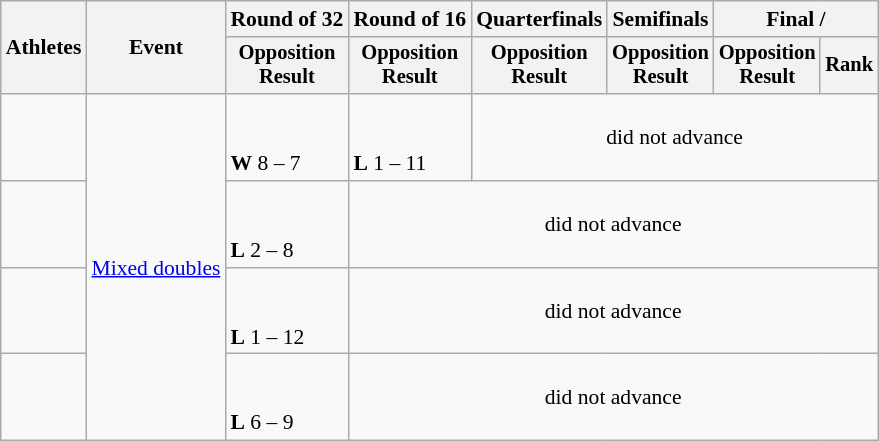<table class="wikitable" style="font-size:90%">
<tr>
<th rowspan=2>Athletes</th>
<th rowspan=2>Event</th>
<th>Round of 32</th>
<th>Round of 16</th>
<th>Quarterfinals</th>
<th>Semifinals</th>
<th colspan=2>Final / </th>
</tr>
<tr style="font-size:95%">
<th>Opposition<br>Result</th>
<th>Opposition<br>Result</th>
<th>Opposition<br>Result</th>
<th>Opposition<br>Result</th>
<th>Opposition<br>Result</th>
<th>Rank</th>
</tr>
<tr>
<td align=left><br></td>
<td align=left rowspan=4><a href='#'>Mixed doubles</a></td>
<td><br><br><strong>W</strong> 8 – 7</td>
<td><br><br><strong>L</strong> 1 – 11</td>
<td align=center colspan=4>did not advance</td>
</tr>
<tr>
<td align=left><br></td>
<td><br><br><strong>L</strong> 2 – 8</td>
<td align=center colspan=5>did not advance</td>
</tr>
<tr>
<td align=left><br></td>
<td><br><br><strong>L</strong> 1 – 12</td>
<td align=center colspan=5>did not advance</td>
</tr>
<tr>
<td align=left><br></td>
<td><br><br><strong>L</strong> 6 – 9</td>
<td align=center colspan=5>did not advance</td>
</tr>
</table>
